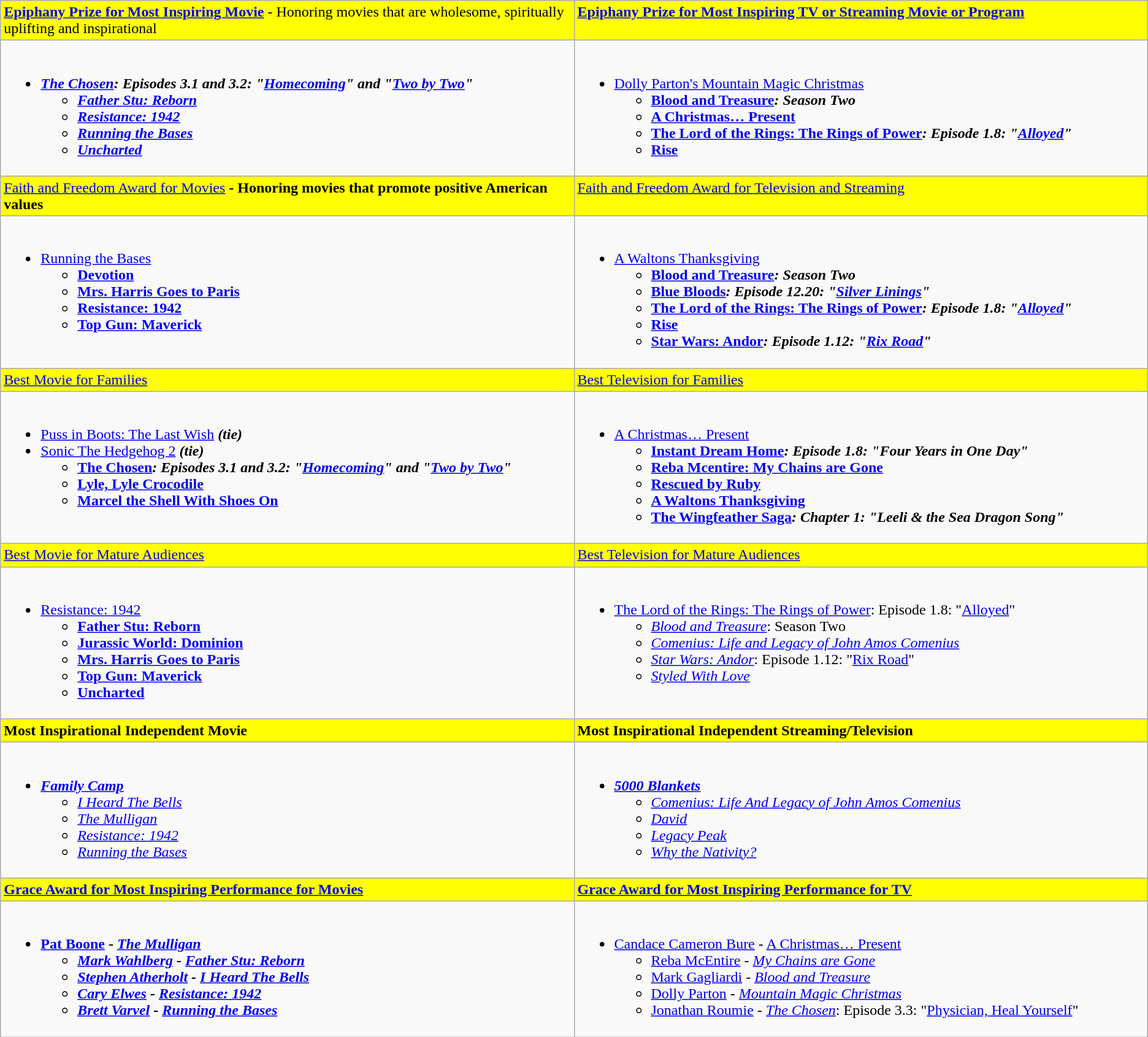<table class=wikitable>
<tr>
<td valign="top" width="50%" style="background: yellow;"><strong><a href='#'>Epiphany Prize for Most Inspiring Movie</a></strong> - Honoring movies that are wholesome, spiritually uplifting and inspirational</td>
<td valign="top" width="50%" style="background: yellow;"><strong><a href='#'>Epiphany Prize for Most Inspiring TV or Streaming Movie or Program</a></strong></td>
</tr>
<tr valign="top">
<td><br><ul><li><strong><em><a href='#'>The Chosen</a><em>: Episodes 3.1 and 3.2: "<a href='#'>Homecoming</a>" and "<a href='#'>Two by Two</a>"<strong><ul><li></em><a href='#'>Father Stu: Reborn</a><em></li><li></em><a href='#'>Resistance: 1942</a><em></li><li></em><a href='#'>Running the Bases</a><em></li><li></em><a href='#'>Uncharted</a><em></li></ul></li></ul></td>
<td><br><ul><li></em></strong><a href='#'>Dolly Parton's Mountain Magic Christmas</a><strong><em><ul><li></em><a href='#'>Blood and Treasure</a><em>: Season Two</li><li></em><a href='#'>A Christmas… Present</a><em></li><li></em><a href='#'>The Lord of the Rings: The Rings of Power</a><em>: Episode 1.8: "<a href='#'>Alloyed</a>"</li><li></em><a href='#'>Rise</a><em></li></ul></li></ul></td>
</tr>
<tr>
<td valign="top" style="background: yellow;"></strong><a href='#'>Faith and Freedom Award for Movies</a><strong> - Honoring movies that promote positive American values</td>
<td valign="top" style="background: yellow;"></strong><a href='#'>Faith and Freedom Award for Television and Streaming</a><strong></td>
</tr>
<tr valign="top">
<td><br><ul><li></em></strong><a href='#'>Running the Bases</a><strong><em><ul><li></em><a href='#'>Devotion</a><em></li><li></em><a href='#'>Mrs. Harris Goes to Paris</a><em></li><li></em><a href='#'>Resistance: 1942</a><em></li><li></em><a href='#'>Top Gun: Maverick</a><em></li></ul></li></ul></td>
<td><br><ul><li></em></strong><a href='#'>A Waltons Thanksgiving</a><strong><em><ul><li></em><a href='#'>Blood and Treasure</a><em>: Season Two</li><li></em><a href='#'>Blue Bloods</a><em>: Episode 12.20: "<a href='#'>Silver Linings</a>"</li><li></em><a href='#'>The Lord of the Rings: The Rings of Power</a><em>: Episode 1.8: "<a href='#'>Alloyed</a>"</li><li></em><a href='#'>Rise</a><em></li><li></em><a href='#'>Star Wars: Andor</a><em>: Episode 1.12: "<a href='#'>Rix Road</a>"</li></ul></li></ul></td>
</tr>
<tr>
<td valign="top" style="background: yellow;"></strong><a href='#'>Best Movie for Families</a><strong></td>
<td valign="top" style="background: yellow;"></strong><a href='#'>Best Television for Families</a><strong></td>
</tr>
<tr valign="top">
<td><br><ul><li></em></strong><a href='#'>Puss in Boots: The Last Wish</a><strong><em> (tie)</li><li></em></strong><a href='#'>Sonic The Hedgehog 2</a><strong><em> (tie)<ul><li></em><a href='#'>The Chosen</a><em>: Episodes 3.1 and 3.2: "<a href='#'>Homecoming</a>" and "<a href='#'>Two by Two</a>"</li><li></em><a href='#'>Lyle, Lyle Crocodile</a><em></li><li></em><a href='#'>Marcel the Shell With Shoes On</a><em></li></ul></li></ul></td>
<td><br><ul><li></em></strong><a href='#'>A Christmas… Present</a><strong><em><ul><li></em><a href='#'>Instant Dream Home</a><em>: Episode 1.8: "Four Years in One Day"</li><li></em><a href='#'>Reba Mcentire: My Chains are Gone</a><em></li><li></em><a href='#'>Rescued by Ruby</a><em></li><li></em><a href='#'>A Waltons Thanksgiving</a><em></li><li></em><a href='#'>The Wingfeather Saga</a><em>: Chapter 1: "Leeli & the Sea Dragon Song"</li></ul></li></ul></td>
</tr>
<tr>
<td valign="top" style="background: yellow;"></strong><a href='#'>Best Movie for Mature Audiences</a><strong></td>
<td valign="top" style="background: yellow;"></strong><a href='#'>Best Television for Mature Audiences</a><strong></td>
</tr>
<tr valign="top">
<td><br><ul><li></em></strong><a href='#'>Resistance: 1942</a><strong><em><ul><li></em><a href='#'>Father Stu: Reborn</a><em></li><li></em><a href='#'>Jurassic World: Dominion</a><em></li><li></em><a href='#'>Mrs. Harris Goes to Paris</a><em></li><li></em><a href='#'>Top Gun: Maverick</a><em></li><li></em><a href='#'>Uncharted</a><em></li></ul></li></ul></td>
<td><br><ul><li></em></strong><a href='#'>The Lord of the Rings: The Rings of Power</a></em>: Episode 1.8: "<a href='#'>Alloyed</a>"</strong><ul><li><em><a href='#'>Blood and Treasure</a></em>: Season Two</li><li><em><a href='#'>Comenius: Life and Legacy of John Amos Comenius</a></em></li><li><em><a href='#'>Star Wars: Andor</a></em>: Episode 1.12: "<a href='#'>Rix Road</a>"</li><li><em><a href='#'>Styled With Love</a></em></li></ul></li></ul></td>
</tr>
<tr>
<td valign="top" style="background: yellow;"><strong>Most Inspirational Independent Movie</strong></td>
<td valign="top" style="background: yellow;"><strong>Most Inspirational Independent Streaming/Television</strong></td>
</tr>
<tr valign="top">
<td><br><ul><li><strong><em><a href='#'>Family Camp</a></em></strong><ul><li><em><a href='#'>I Heard The Bells</a></em></li><li><em><a href='#'>The Mulligan</a></em></li><li><em><a href='#'>Resistance: 1942</a></em></li><li><em><a href='#'>Running the Bases</a></em></li></ul></li></ul></td>
<td><br><ul><li><strong><em><a href='#'>5000 Blankets</a></em></strong><ul><li><em><a href='#'>Comenius: Life And Legacy of John Amos Comenius</a></em></li><li><em><a href='#'>David</a></em></li><li><em><a href='#'>Legacy Peak</a></em></li><li><em><a href='#'>Why the Nativity?</a></em></li></ul></li></ul></td>
</tr>
<tr>
<td valign="top" style="background: yellow;"><strong><a href='#'>Grace Award for Most Inspiring Performance for Movies</a></strong></td>
<td valign="top" style="background: yellow;"><strong><a href='#'>Grace Award for Most Inspiring Performance for TV</a></strong></td>
</tr>
<tr valign="top">
<td><br><ul><li><strong><a href='#'>Pat Boone</a> - <em><a href='#'>The Mulligan</a><strong><em><ul><li><a href='#'>Mark Wahlberg</a> - </em><a href='#'>Father Stu: Reborn</a><em></li><li><a href='#'>Stephen Atherholt</a> - </em><a href='#'>I Heard The Bells</a><em></li><li><a href='#'>Cary Elwes</a> - </em><a href='#'>Resistance: 1942</a><em></li><li><a href='#'>Brett Varvel</a> - </em><a href='#'>Running the Bases</a><em></li></ul></li></ul></td>
<td><br><ul><li></strong><a href='#'>Candace Cameron Bure</a> - </em><a href='#'>A Christmas… Present</a></em></strong><ul><li><a href='#'>Reba McEntire</a> - <em><a href='#'>My Chains are Gone</a></em></li><li><a href='#'>Mark Gagliardi</a> - <em><a href='#'>Blood and Treasure</a></em></li><li><a href='#'>Dolly Parton</a> - <em><a href='#'>Mountain Magic Christmas</a></em></li><li><a href='#'>Jonathan Roumie</a> - <em><a href='#'>The Chosen</a></em>:  Episode 3.3: "<a href='#'>Physician, Heal Yourself</a>"</li></ul></li></ul></td>
</tr>
</table>
